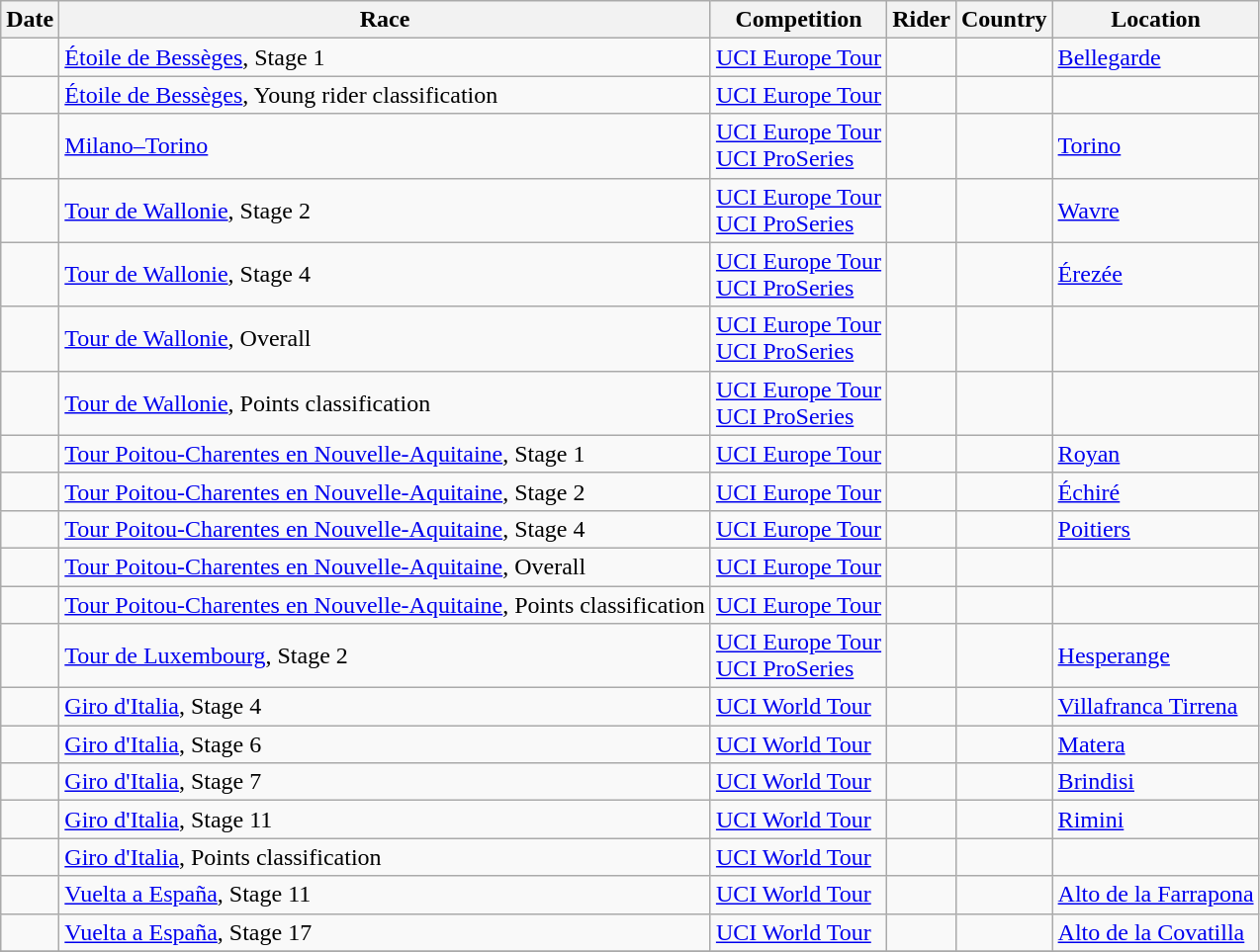<table class="wikitable sortable">
<tr>
<th>Date</th>
<th>Race</th>
<th>Competition</th>
<th>Rider</th>
<th>Country</th>
<th>Location</th>
</tr>
<tr>
<td></td>
<td><a href='#'>Étoile de Bessèges</a>, Stage 1</td>
<td><a href='#'>UCI Europe Tour</a></td>
<td></td>
<td></td>
<td><a href='#'>Bellegarde</a></td>
</tr>
<tr>
<td></td>
<td><a href='#'>Étoile de Bessèges</a>, Young rider classification</td>
<td><a href='#'>UCI Europe Tour</a></td>
<td></td>
<td></td>
<td></td>
</tr>
<tr>
<td></td>
<td><a href='#'>Milano–Torino</a></td>
<td><a href='#'>UCI Europe Tour</a> <br> <a href='#'>UCI ProSeries</a></td>
<td></td>
<td></td>
<td><a href='#'>Torino</a></td>
</tr>
<tr>
<td></td>
<td><a href='#'>Tour de Wallonie</a>, Stage 2</td>
<td><a href='#'>UCI Europe Tour</a> <br> <a href='#'>UCI ProSeries</a></td>
<td></td>
<td></td>
<td><a href='#'>Wavre</a></td>
</tr>
<tr>
<td></td>
<td><a href='#'>Tour de Wallonie</a>, Stage 4</td>
<td><a href='#'>UCI Europe Tour</a> <br> <a href='#'>UCI ProSeries</a></td>
<td></td>
<td></td>
<td><a href='#'>Érezée</a></td>
</tr>
<tr>
<td></td>
<td><a href='#'>Tour de Wallonie</a>, Overall</td>
<td><a href='#'>UCI Europe Tour</a> <br> <a href='#'>UCI ProSeries</a></td>
<td></td>
<td></td>
<td></td>
</tr>
<tr>
<td></td>
<td><a href='#'>Tour de Wallonie</a>, Points classification</td>
<td><a href='#'>UCI Europe Tour</a> <br> <a href='#'>UCI ProSeries</a></td>
<td></td>
<td></td>
<td></td>
</tr>
<tr>
<td></td>
<td><a href='#'>Tour Poitou-Charentes en Nouvelle-Aquitaine</a>, Stage 1</td>
<td><a href='#'>UCI Europe Tour</a></td>
<td></td>
<td></td>
<td><a href='#'>Royan</a></td>
</tr>
<tr>
<td></td>
<td><a href='#'>Tour Poitou-Charentes en Nouvelle-Aquitaine</a>, Stage 2</td>
<td><a href='#'>UCI Europe Tour</a></td>
<td></td>
<td></td>
<td><a href='#'>Échiré</a></td>
</tr>
<tr>
<td></td>
<td><a href='#'>Tour Poitou-Charentes en Nouvelle-Aquitaine</a>, Stage 4</td>
<td><a href='#'>UCI Europe Tour</a></td>
<td></td>
<td></td>
<td><a href='#'>Poitiers</a></td>
</tr>
<tr>
<td></td>
<td><a href='#'>Tour Poitou-Charentes en Nouvelle-Aquitaine</a>, Overall</td>
<td><a href='#'>UCI Europe Tour</a></td>
<td></td>
<td></td>
<td></td>
</tr>
<tr>
<td></td>
<td><a href='#'>Tour Poitou-Charentes en Nouvelle-Aquitaine</a>, Points classification</td>
<td><a href='#'>UCI Europe Tour</a></td>
<td></td>
<td></td>
<td></td>
</tr>
<tr>
<td></td>
<td><a href='#'>Tour de Luxembourg</a>, Stage 2</td>
<td><a href='#'>UCI Europe Tour</a> <br> <a href='#'>UCI ProSeries</a></td>
<td></td>
<td></td>
<td><a href='#'>Hesperange</a></td>
</tr>
<tr>
<td></td>
<td><a href='#'>Giro d'Italia</a>, Stage 4</td>
<td><a href='#'>UCI World Tour</a></td>
<td></td>
<td></td>
<td><a href='#'>Villafranca Tirrena</a></td>
</tr>
<tr>
<td></td>
<td><a href='#'>Giro d'Italia</a>, Stage 6</td>
<td><a href='#'>UCI World Tour</a></td>
<td></td>
<td></td>
<td><a href='#'>Matera</a></td>
</tr>
<tr>
<td></td>
<td><a href='#'>Giro d'Italia</a>, Stage 7</td>
<td><a href='#'>UCI World Tour</a></td>
<td></td>
<td></td>
<td><a href='#'>Brindisi</a></td>
</tr>
<tr>
<td></td>
<td><a href='#'>Giro d'Italia</a>, Stage 11</td>
<td><a href='#'>UCI World Tour</a></td>
<td></td>
<td></td>
<td><a href='#'>Rimini</a></td>
</tr>
<tr>
<td></td>
<td><a href='#'>Giro d'Italia</a>, Points classification</td>
<td><a href='#'>UCI World Tour</a></td>
<td></td>
<td></td>
<td></td>
</tr>
<tr>
<td></td>
<td><a href='#'>Vuelta a España</a>, Stage 11</td>
<td><a href='#'>UCI World Tour</a></td>
<td></td>
<td></td>
<td><a href='#'>Alto de la Farrapona</a></td>
</tr>
<tr>
<td></td>
<td><a href='#'>Vuelta a España</a>, Stage 17</td>
<td><a href='#'>UCI World Tour</a></td>
<td></td>
<td></td>
<td><a href='#'>Alto de la Covatilla</a></td>
</tr>
<tr>
</tr>
</table>
